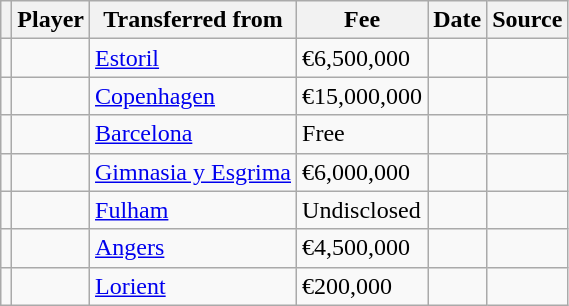<table class="wikitable plainrowheaders sortable">
<tr>
<th></th>
<th scope="col">Player</th>
<th>Transferred from</th>
<th style="width: 65px;">Fee</th>
<th scope="col">Date</th>
<th scope="col">Source</th>
</tr>
<tr>
<td align="center"></td>
<td></td>
<td> <a href='#'>Estoril</a></td>
<td>€6,500,000</td>
<td></td>
<td></td>
</tr>
<tr>
<td align="center"></td>
<td></td>
<td> <a href='#'>Copenhagen</a></td>
<td>€15,000,000</td>
<td></td>
<td></td>
</tr>
<tr>
<td align="center"></td>
<td></td>
<td> <a href='#'>Barcelona</a></td>
<td>Free</td>
<td></td>
<td></td>
</tr>
<tr>
<td align="center"></td>
<td></td>
<td> <a href='#'>Gimnasia y Esgrima</a></td>
<td>€6,000,000</td>
<td></td>
<td></td>
</tr>
<tr>
<td align="center"></td>
<td></td>
<td> <a href='#'>Fulham</a></td>
<td>Undisclosed</td>
<td></td>
<td></td>
</tr>
<tr>
<td align="center"></td>
<td></td>
<td> <a href='#'>Angers</a></td>
<td>€4,500,000</td>
<td></td>
<td></td>
</tr>
<tr>
<td align="center"></td>
<td></td>
<td> <a href='#'>Lorient</a></td>
<td>€200,000</td>
<td></td>
<td></td>
</tr>
</table>
